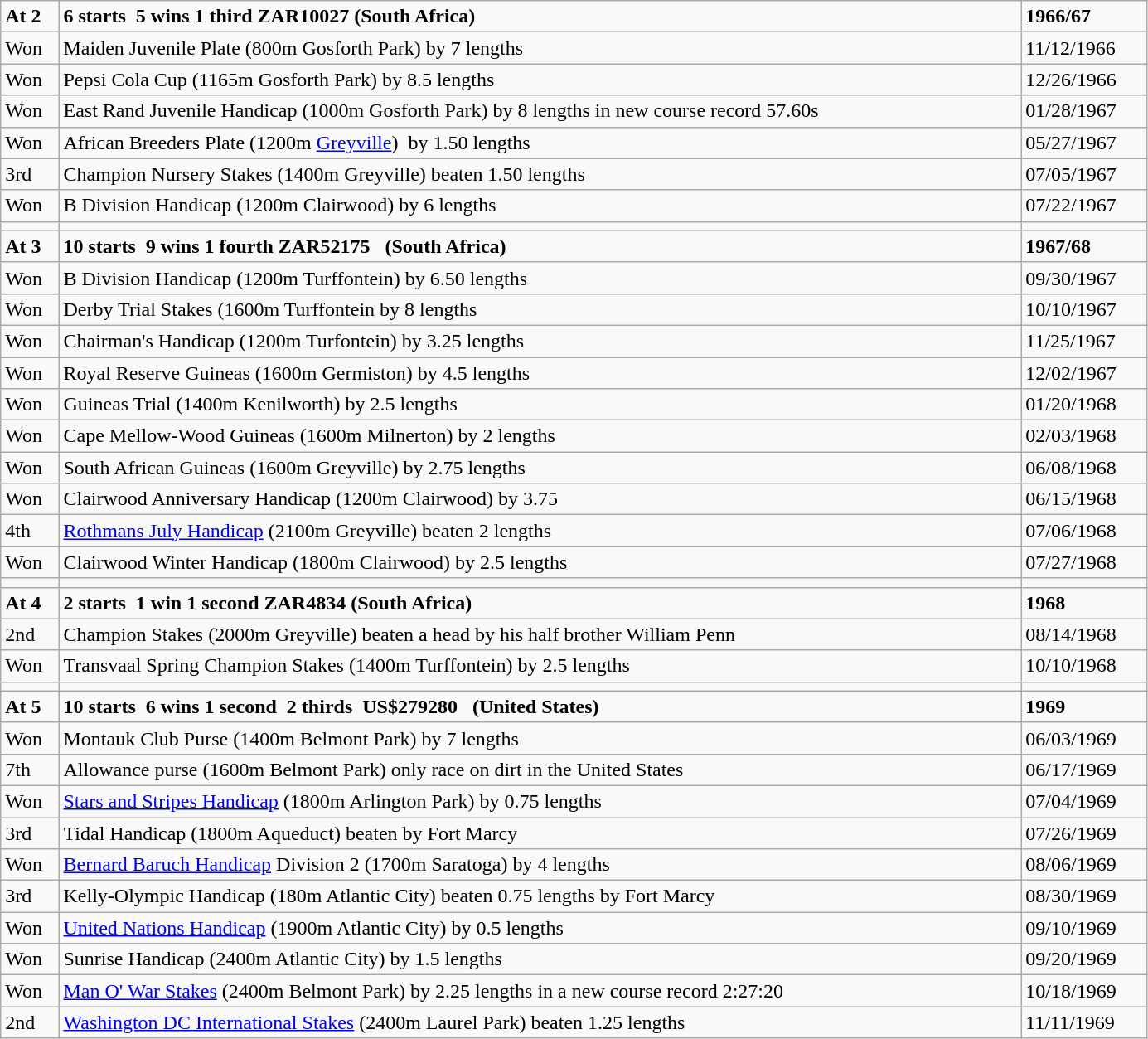<table class="wikitable" style="width: 73%;">
<tr>
<td><strong>At 2</strong></td>
<td><strong>6 starts  5 wins   1 third   ZAR10027</strong>    <strong>(South Africa)</strong></td>
<td><strong>1966/67</strong></td>
</tr>
<tr>
<td>Won</td>
<td>Maiden Juvenile Plate (800m Gosforth Park) by 7 lengths</td>
<td>11/12/1966</td>
</tr>
<tr>
<td>Won</td>
<td>Pepsi Cola Cup (1165m Gosforth Park) by 8.5 lengths</td>
<td>12/26/1966</td>
</tr>
<tr>
<td>Won</td>
<td>East Rand Juvenile Handicap (1000m Gosforth Park) by 8 lengths in new  course record 57.60s</td>
<td>01/28/1967</td>
</tr>
<tr>
<td>Won</td>
<td>African Breeders Plate (1200m <a href='#'>Greyville</a>)  by 1.50 lengths</td>
<td>05/27/1967</td>
</tr>
<tr>
<td>3rd</td>
<td>Champion Nursery Stakes (1400m Greyville) beaten 1.50 lengths</td>
<td>07/05/1967</td>
</tr>
<tr>
<td>Won</td>
<td>B Division Handicap (1200m Clairwood) by 6 lengths</td>
<td>07/22/1967</td>
</tr>
<tr>
<td></td>
<td></td>
<td></td>
</tr>
<tr>
<td><strong>At 3</strong></td>
<td><strong>10 starts  9 wins   1 fourth   ZAR52175    (South Africa)</strong></td>
<td><strong>1967/68</strong></td>
</tr>
<tr>
<td>Won</td>
<td>B Division Handicap (1200m Turffontein) by 6.50 lengths</td>
<td>09/30/1967</td>
</tr>
<tr>
<td>Won</td>
<td>Derby Trial Stakes (1600m Turffontein by 8 lengths</td>
<td>10/10/1967</td>
</tr>
<tr>
<td>Won</td>
<td>Chairman's Handicap (1200m Turfontein) by 3.25 lengths</td>
<td>11/25/1967</td>
</tr>
<tr>
<td>Won</td>
<td>Royal Reserve Guineas (1600m Germiston) by 4.5 lengths</td>
<td>12/02/1967</td>
</tr>
<tr>
<td>Won</td>
<td>Guineas Trial (1400m Kenilworth) by 2.5 lengths</td>
<td>01/20/1968</td>
</tr>
<tr>
<td>Won</td>
<td>Cape Mellow-Wood Guineas (1600m Milnerton) by 2 lengths</td>
<td>02/03/1968</td>
</tr>
<tr>
<td>Won</td>
<td>South African Guineas (1600m Greyville) by 2.75 lengths</td>
<td>06/08/1968</td>
</tr>
<tr>
<td>Won</td>
<td>Clairwood Anniversary Handicap (1200m Clairwood) by 3.75</td>
<td>06/15/1968</td>
</tr>
<tr>
<td>4th</td>
<td><a href='#'>Rothmans July Handicap</a> (2100m Greyville) beaten 2 lengths</td>
<td>07/06/1968</td>
</tr>
<tr>
<td>Won</td>
<td>Clairwood Winter Handicap (1800m Clairwood) by 2.5 lengths</td>
<td>07/27/1968</td>
</tr>
<tr>
<td></td>
<td></td>
<td></td>
</tr>
<tr>
<td><strong>At 4</strong></td>
<td><strong>2 starts  1 win   1 second   ZAR4834   (South Africa)</strong></td>
<td><strong>1968  </strong></td>
</tr>
<tr>
<td>2nd</td>
<td>Champion Stakes (2000m Greyville) beaten a head by his half brother William Penn</td>
<td>08/14/1968</td>
</tr>
<tr>
<td>Won</td>
<td>Transvaal Spring Champion Stakes (1400m Turffontein) by 2.5 lengths</td>
<td>10/10/1968</td>
</tr>
<tr>
<td></td>
<td></td>
<td></td>
</tr>
<tr>
<td><strong>At 5</strong></td>
<td><strong>10 starts  6 wins   1 second  2 thirds  US$279280   (United States)</strong></td>
<td><strong>1969</strong></td>
</tr>
<tr>
<td>Won</td>
<td>Montauk Club Purse (1400m Belmont Park) by 7 lengths</td>
<td>06/03/1969</td>
</tr>
<tr>
<td>7th</td>
<td>Allowance purse (1600m Belmont Park) only race on dirt in the United States</td>
<td>06/17/1969</td>
</tr>
<tr>
<td>Won</td>
<td><a href='#'>Stars and Stripes Handicap</a> (1800m Arlington Park) by 0.75 lengths</td>
<td>07/04/1969</td>
</tr>
<tr>
<td>3rd</td>
<td>Tidal Handicap (1800m Aqueduct) beaten by Fort Marcy</td>
<td>07/26/1969</td>
</tr>
<tr>
<td>Won</td>
<td><a href='#'>Bernard Baruch Handicap</a> Division 2 (1700m Saratoga) by 4 lengths</td>
<td>08/06/1969</td>
</tr>
<tr>
<td>3rd</td>
<td>Kelly-Olympic Handicap (180m Atlantic City) beaten 0.75 lengths by  Fort Marcy</td>
<td>08/30/1969</td>
</tr>
<tr>
<td>Won</td>
<td><a href='#'>United Nations Handicap</a> (1900m  Atlantic City) by 0.5 lengths</td>
<td>09/10/1969</td>
</tr>
<tr>
<td>Won</td>
<td>Sunrise Handicap (2400m Atlantic City) by 1.5 lengths</td>
<td>09/20/1969</td>
</tr>
<tr>
<td>Won</td>
<td><a href='#'>Man O' War Stakes</a> (2400m Belmont Park) by 2.25 lengths in a new  course record 2:27:20</td>
<td>10/18/1969</td>
</tr>
<tr>
<td>2nd</td>
<td><a href='#'>Washington DC International Stakes</a> (2400m Laurel Park) beaten  1.25 lengths</td>
<td>11/11/1969</td>
</tr>
</table>
